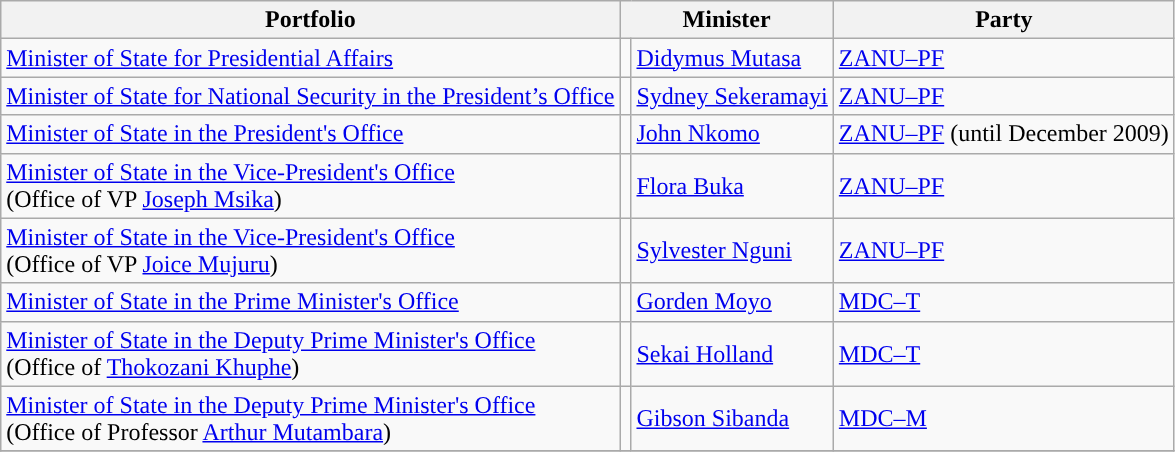<table class="wikitable">
<tr>
<th>Portfolio</th>
<th colspan="2">Minister</th>
<th>Party</th>
</tr>
<tr>
<td><a href='#'>Minister of State for Presidential Affairs</a></td>
<td style="background: "></td>
<td><a href='#'>Didymus Mutasa</a></td>
<td><a href='#'>ZANU–PF</a></td>
</tr>
<tr>
<td><a href='#'>Minister of State for National Security in the President’s Office</a></td>
<td style="background: "></td>
<td><a href='#'>Sydney Sekeramayi</a></td>
<td><a href='#'>ZANU–PF</a></td>
</tr>
<tr>
<td><a href='#'>Minister of State in the President's Office</a></td>
<td style="background: "></td>
<td><a href='#'>John Nkomo</a></td>
<td><a href='#'>ZANU–PF</a> (until December 2009)</td>
</tr>
<tr>
<td><a href='#'>Minister of State in the Vice-President's Office</a><br>(Office of VP <a href='#'>Joseph Msika</a>)</td>
<td style="background: "></td>
<td><a href='#'>Flora Buka</a></td>
<td><a href='#'>ZANU–PF</a></td>
</tr>
<tr>
<td><a href='#'>Minister of State in the Vice-President's Office</a><br>(Office of VP <a href='#'>Joice Mujuru</a>)</td>
<td style="background: "></td>
<td><a href='#'>Sylvester Nguni</a></td>
<td><a href='#'>ZANU–PF</a></td>
</tr>
<tr>
<td><a href='#'>Minister of State in the Prime Minister's Office</a></td>
<td style="background: "></td>
<td><a href='#'>Gorden Moyo</a></td>
<td><a href='#'>MDC–T</a></td>
</tr>
<tr>
<td><a href='#'>Minister of State in the Deputy Prime Minister's Office</a><br>(Office of <a href='#'>Thokozani Khuphe</a>)</td>
<td style="background: "></td>
<td><a href='#'>Sekai Holland</a></td>
<td><a href='#'>MDC–T</a></td>
</tr>
<tr>
<td><a href='#'>Minister of State in the Deputy Prime Minister's Office</a><br>(Office of Professor <a href='#'>Arthur Mutambara</a>)</td>
<td style="background: "></td>
<td><a href='#'>Gibson Sibanda</a></td>
<td><a href='#'>MDC–M</a></td>
</tr>
<tr>
</tr>
</table>
